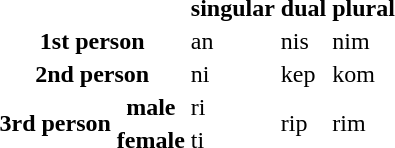<table>
<tr>
<th colspan="2"></th>
<th>singular</th>
<th>dual</th>
<th>plural</th>
</tr>
<tr>
<th colspan="2">1st person</th>
<td>an</td>
<td>nis</td>
<td>nim</td>
</tr>
<tr>
<th colspan="2">2nd person</th>
<td>ni</td>
<td>kep</td>
<td>kom</td>
</tr>
<tr>
<th rowspan="2">3rd person</th>
<th>male</th>
<td>ri</td>
<td rowspan="2">rip</td>
<td rowspan="2">rim</td>
</tr>
<tr>
<th>female</th>
<td>ti</td>
</tr>
</table>
